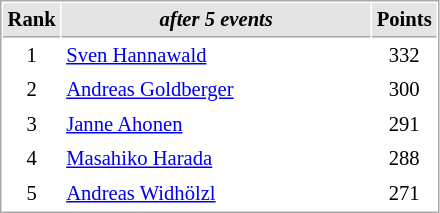<table cellspacing="1" cellpadding="3" style="border:1px solid #aaa; font-size:86%;">
<tr style="background:#e4e4e4;">
<th style="border-bottom:1px solid #aaa; width:10px;">Rank</th>
<th style="border-bottom:1px solid #aaa; width:200px;"><em>after 5 events</em></th>
<th style="border-bottom:1px solid #aaa; width:20px;">Points</th>
</tr>
<tr>
<td align=center>1</td>
<td> <a href='#'>Sven Hannawald</a></td>
<td align=center>332</td>
</tr>
<tr>
<td align=center>2</td>
<td> <a href='#'>Andreas Goldberger</a></td>
<td align=center>300</td>
</tr>
<tr>
<td align=center>3</td>
<td> <a href='#'>Janne Ahonen</a></td>
<td align=center>291</td>
</tr>
<tr>
<td align=center>4</td>
<td> <a href='#'>Masahiko Harada</a></td>
<td align=center>288</td>
</tr>
<tr>
<td align=center>5</td>
<td> <a href='#'>Andreas Widhölzl</a></td>
<td align=center>271</td>
</tr>
</table>
